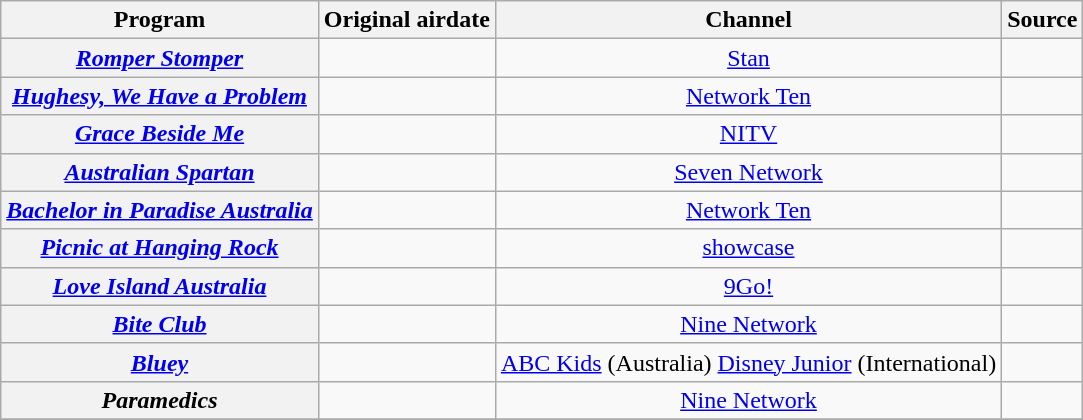<table class="wikitable plainrowheaders sortable" style="text-align:center">
<tr>
<th scope="col">Program</th>
<th scope="col">Original airdate</th>
<th scope="col">Channel</th>
<th scope="col" class="unsortable">Source</th>
</tr>
<tr>
<th scope="row"><em><a href='#'>Romper Stomper</a></em></th>
<td></td>
<td><a href='#'>Stan</a></td>
<td></td>
</tr>
<tr>
<th scope="row"><em><a href='#'>Hughesy, We Have a Problem</a></em></th>
<td></td>
<td><a href='#'>Network Ten</a></td>
<td></td>
</tr>
<tr>
<th scope="row"><em><a href='#'>Grace Beside Me</a></em></th>
<td></td>
<td><a href='#'>NITV</a></td>
<td></td>
</tr>
<tr>
<th scope="row"><em><a href='#'>Australian Spartan</a></em></th>
<td></td>
<td><a href='#'>Seven Network</a></td>
<td></td>
</tr>
<tr>
<th scope="row"><em><a href='#'>Bachelor in Paradise Australia</a></em></th>
<td></td>
<td><a href='#'>Network Ten</a></td>
<td></td>
</tr>
<tr>
<th scope="row"><em><a href='#'>Picnic at Hanging Rock</a></em></th>
<td></td>
<td><a href='#'>showcase</a></td>
<td></td>
</tr>
<tr>
<th scope="row"><em><a href='#'>Love Island Australia</a></em></th>
<td></td>
<td><a href='#'>9Go!</a></td>
<td></td>
</tr>
<tr>
<th scope="row"><em><a href='#'>Bite Club</a></em></th>
<td></td>
<td><a href='#'>Nine Network</a></td>
<td></td>
</tr>
<tr>
<th scope="row"><em><a href='#'>Bluey</a></em></th>
<td></td>
<td><a href='#'>ABC Kids</a> (Australia) <a href='#'>Disney Junior</a> (International)</td>
<td></td>
</tr>
<tr>
<th scope="row"><em>Paramedics</em></th>
<td></td>
<td><a href='#'>Nine Network</a></td>
<td></td>
</tr>
<tr>
</tr>
</table>
